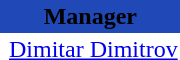<table class="toccolours" border="0" cellpadding="2" cellspacing="0" align="left" style="margin:0.5em;">
<tr>
<th colspan="2" align="center" bgcolor="#2049B7"><span>Manager</span></th>
</tr>
<tr>
<td></td>
<td> <a href='#'>Dimitar Dimitrov</a></td>
</tr>
</table>
